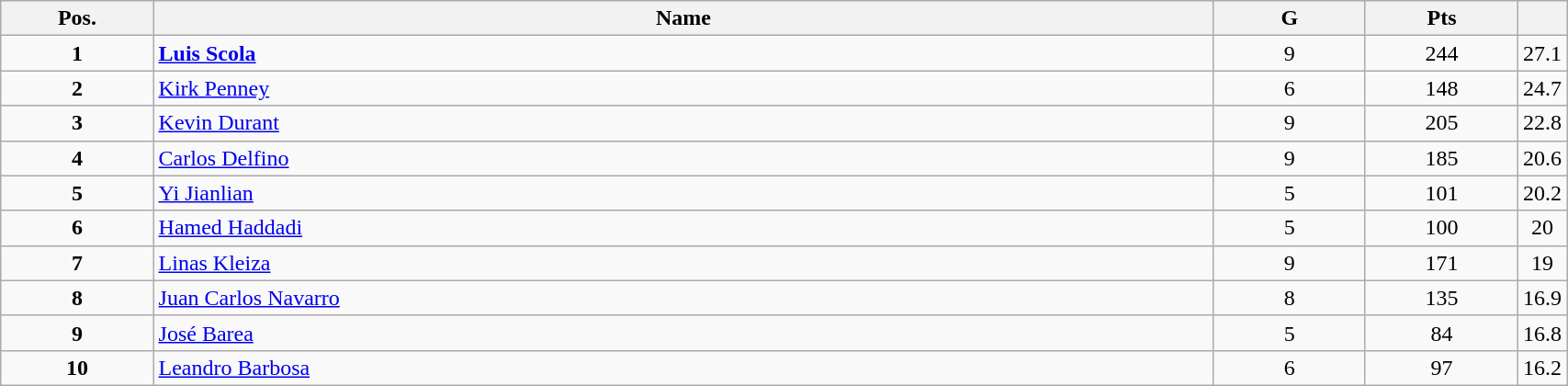<table class="wikitable" style="width:90%;">
<tr>
<th style="width:10%;">Pos.</th>
<th style="width:70%;">Name</th>
<th style="width:10%;">G</th>
<th style="width:10%;">Pts</th>
<th style="width:10%;"></th>
</tr>
<tr align=center>
<td><strong>1</strong></td>
<td align=left> <strong><a href='#'>Luis Scola</a></strong></td>
<td>9</td>
<td>244</td>
<td>27.1</td>
</tr>
<tr align=center>
<td><strong>2</strong></td>
<td align=left> <a href='#'>Kirk Penney</a></td>
<td>6</td>
<td>148</td>
<td>24.7</td>
</tr>
<tr align=center>
<td><strong>3</strong></td>
<td align=left> <a href='#'>Kevin Durant</a></td>
<td>9</td>
<td>205</td>
<td>22.8</td>
</tr>
<tr align=center>
<td><strong>4</strong></td>
<td align=left> <a href='#'>Carlos Delfino</a></td>
<td>9</td>
<td>185</td>
<td>20.6</td>
</tr>
<tr align=center>
<td><strong>5</strong></td>
<td align=left> <a href='#'>Yi Jianlian</a></td>
<td>5</td>
<td>101</td>
<td>20.2</td>
</tr>
<tr align=center>
<td><strong>6</strong></td>
<td align=left> <a href='#'>Hamed Haddadi</a></td>
<td>5</td>
<td>100</td>
<td>20</td>
</tr>
<tr align=center>
<td><strong>7</strong></td>
<td align=left> <a href='#'>Linas Kleiza</a></td>
<td>9</td>
<td>171</td>
<td>19</td>
</tr>
<tr align=center>
<td><strong>8</strong></td>
<td align=left> <a href='#'>Juan Carlos Navarro</a></td>
<td>8</td>
<td>135</td>
<td>16.9</td>
</tr>
<tr align=center>
<td><strong>9</strong></td>
<td align=left> <a href='#'>José Barea</a></td>
<td>5</td>
<td>84</td>
<td>16.8</td>
</tr>
<tr align=center>
<td><strong>10</strong></td>
<td align=left> <a href='#'>Leandro Barbosa</a></td>
<td>6</td>
<td>97</td>
<td>16.2</td>
</tr>
</table>
